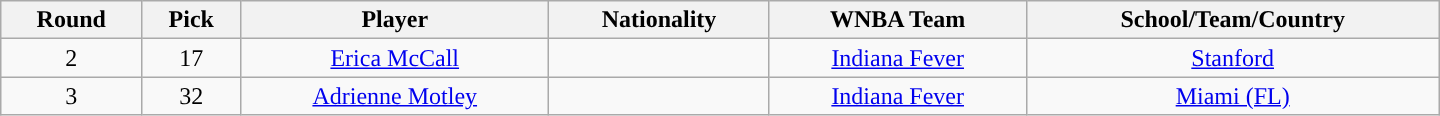<table class="wikitable" style="text-align:center; width:60em">
<tr>
<th>Round</th>
<th>Pick</th>
<th>Player</th>
<th>Nationality</th>
<th>WNBA Team</th>
<th>School/Team/Country</th>
</tr>
<tr>
<td>2</td>
<td>17</td>
<td><a href='#'>Erica McCall</a></td>
<td></td>
<td><a href='#'>Indiana Fever</a></td>
<td><a href='#'>Stanford</a></td>
</tr>
<tr>
<td>3</td>
<td>32</td>
<td><a href='#'>Adrienne Motley</a></td>
<td></td>
<td><a href='#'>Indiana Fever</a></td>
<td><a href='#'>Miami (FL)</a></td>
</tr>
</table>
